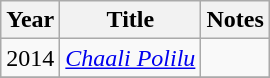<table class="wikitable">
<tr>
<th>Year</th>
<th>Title</th>
<th>Notes</th>
</tr>
<tr>
<td>2014</td>
<td><em><a href='#'>Chaali Polilu</a></em></td>
<td></td>
</tr>
<tr>
</tr>
</table>
